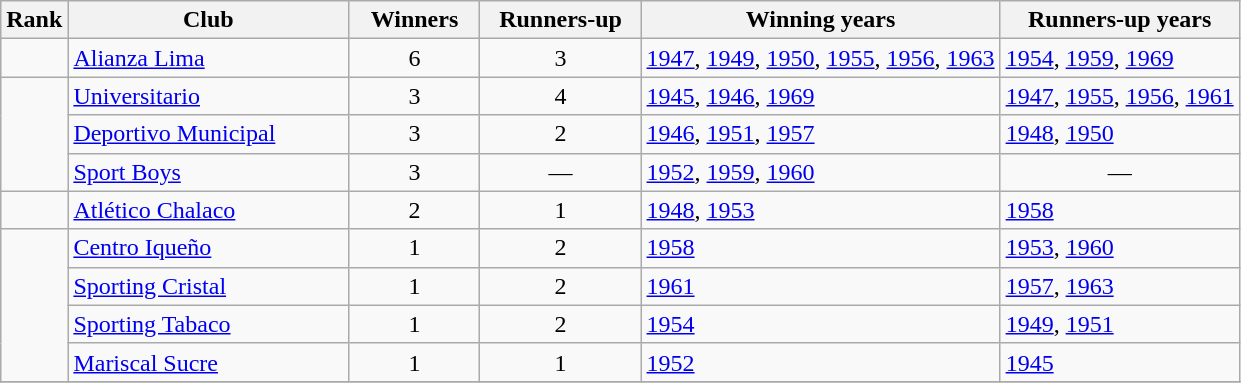<table class="wikitable sortable">
<tr>
<th>Rank</th>
<th scope=col class="unsortable" width=180>Club</th>
<th scope=col width=80>Winners</th>
<th scope=col width=100>Runners-up</th>
<th scope=col class="unsortable">Winning years</th>
<th scope=col class="unsortable">Runners-up years</th>
</tr>
<tr>
<td rowspan="1"></td>
<td><a href='#'>Alianza Lima</a></td>
<td align=center>6</td>
<td align=center>3</td>
<td><a href='#'>1947</a>, <a href='#'>1949</a>, <a href='#'>1950</a>, <a href='#'>1955</a>, <a href='#'>1956</a>, <a href='#'>1963</a></td>
<td><a href='#'>1954</a>, <a href='#'>1959</a>, <a href='#'>1969</a></td>
</tr>
<tr>
<td rowspan="3"></td>
<td><a href='#'>Universitario</a></td>
<td align=center>3</td>
<td align=center>4</td>
<td><a href='#'>1945</a>, <a href='#'>1946</a>, <a href='#'>1969</a></td>
<td><a href='#'>1947</a>, <a href='#'>1955</a>, <a href='#'>1956</a>, <a href='#'>1961</a></td>
</tr>
<tr>
<td><a href='#'>Deportivo Municipal</a></td>
<td align=center>3</td>
<td align=center>2</td>
<td><a href='#'>1946</a>, <a href='#'>1951</a>, <a href='#'>1957</a></td>
<td><a href='#'>1948</a>, <a href='#'>1950</a></td>
</tr>
<tr>
<td><a href='#'>Sport Boys</a></td>
<td align=center>3</td>
<td style="text-align:center;">—</td>
<td><a href='#'>1952</a>, <a href='#'>1959</a>, <a href='#'>1960</a></td>
<td style="text-align:center;">—</td>
</tr>
<tr>
<td rowspan="1"></td>
<td><a href='#'>Atlético Chalaco</a></td>
<td align=center>2</td>
<td align=center>1</td>
<td><a href='#'>1948</a>, <a href='#'>1953</a></td>
<td><a href='#'>1958</a></td>
</tr>
<tr>
<td rowspan="4"></td>
<td><a href='#'>Centro Iqueño</a></td>
<td align=center>1</td>
<td align=center>2</td>
<td><a href='#'>1958</a></td>
<td><a href='#'>1953</a>, <a href='#'>1960</a></td>
</tr>
<tr>
<td><a href='#'>Sporting Cristal</a></td>
<td align=center>1</td>
<td align=center>2</td>
<td><a href='#'>1961</a></td>
<td><a href='#'>1957</a>, <a href='#'>1963</a></td>
</tr>
<tr>
<td><a href='#'>Sporting Tabaco</a></td>
<td align=center>1</td>
<td align=center>2</td>
<td><a href='#'>1954</a></td>
<td><a href='#'>1949</a>, <a href='#'>1951</a></td>
</tr>
<tr>
<td><a href='#'>Mariscal Sucre</a></td>
<td align=center>1</td>
<td align=center>1</td>
<td><a href='#'>1952</a></td>
<td><a href='#'>1945</a></td>
</tr>
<tr>
</tr>
</table>
